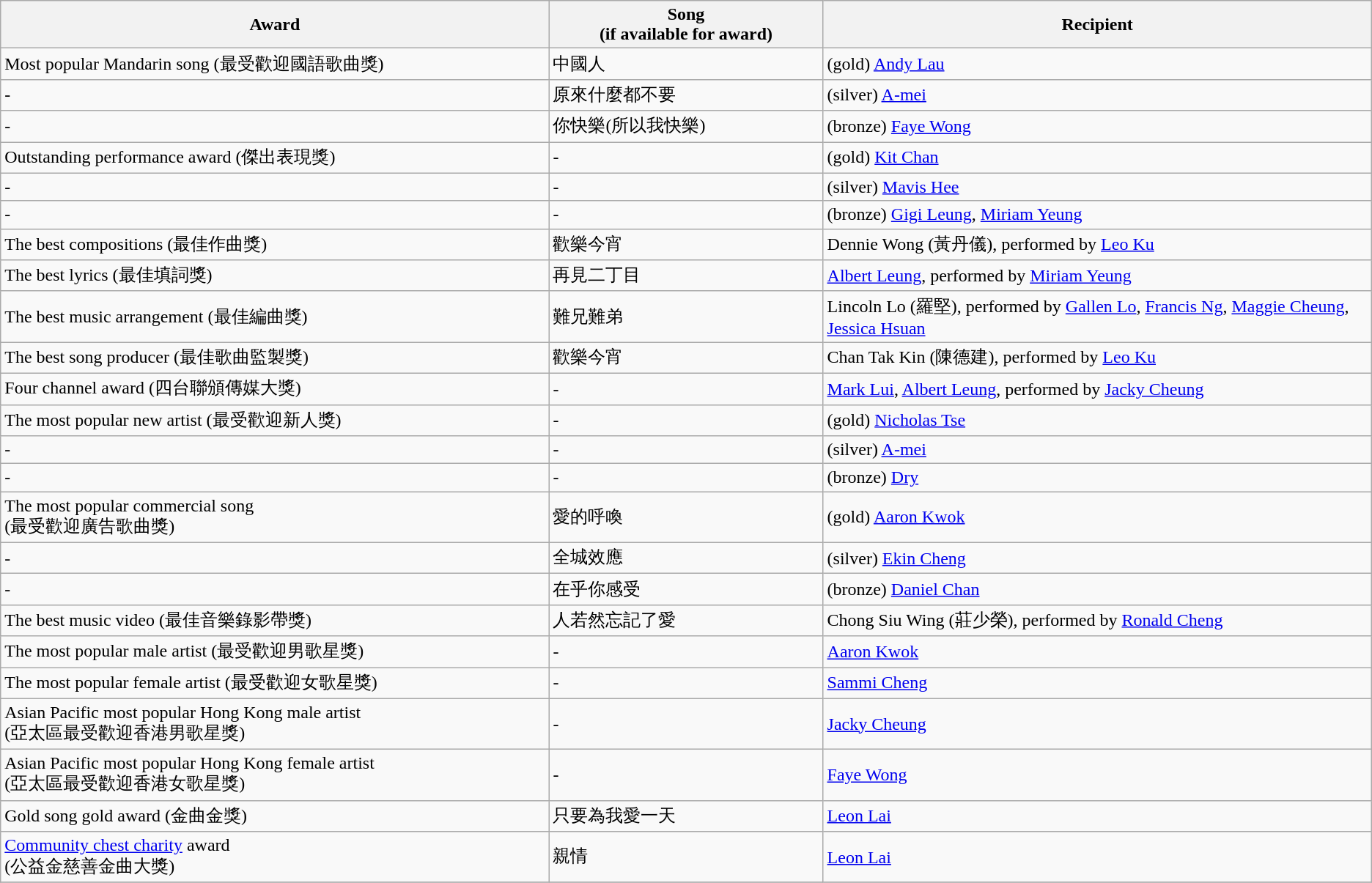<table class="wikitable">
<tr>
<th width=40%>Award</th>
<th width=20%>Song<br>(if available for award)</th>
<th width=40%>Recipient</th>
</tr>
<tr>
<td>Most popular Mandarin song (最受歡迎國語歌曲獎)</td>
<td>中國人</td>
<td>(gold) <a href='#'>Andy Lau</a></td>
</tr>
<tr>
<td>-</td>
<td>原來什麼都不要</td>
<td>(silver) <a href='#'>A-mei</a></td>
</tr>
<tr>
<td>-</td>
<td>你快樂(所以我快樂)</td>
<td>(bronze) <a href='#'>Faye Wong</a></td>
</tr>
<tr>
<td>Outstanding performance award (傑出表現獎)</td>
<td>-</td>
<td>(gold) <a href='#'>Kit Chan</a></td>
</tr>
<tr>
<td>-</td>
<td>-</td>
<td>(silver) <a href='#'>Mavis Hee</a></td>
</tr>
<tr>
<td>-</td>
<td>-</td>
<td>(bronze) <a href='#'>Gigi Leung</a>, <a href='#'>Miriam Yeung</a></td>
</tr>
<tr>
<td>The best compositions (最佳作曲獎)</td>
<td>歡樂今宵</td>
<td>Dennie Wong (黃丹儀), performed by <a href='#'>Leo Ku</a></td>
</tr>
<tr>
<td>The best lyrics (最佳填詞獎)</td>
<td>再見二丁目</td>
<td><a href='#'>Albert Leung</a>, performed by <a href='#'>Miriam Yeung</a></td>
</tr>
<tr>
<td>The best music arrangement (最佳編曲獎)</td>
<td>難兄難弟</td>
<td>Lincoln Lo (羅堅), performed by <a href='#'>Gallen Lo</a>, <a href='#'>Francis Ng</a>, <a href='#'>Maggie Cheung</a>, <a href='#'>Jessica Hsuan</a></td>
</tr>
<tr>
<td>The best song producer (最佳歌曲監製獎)</td>
<td>歡樂今宵</td>
<td>Chan Tak Kin (陳德建), performed by <a href='#'>Leo Ku</a></td>
</tr>
<tr>
<td>Four channel award (四台聯頒傳媒大獎)</td>
<td>-</td>
<td><a href='#'>Mark Lui</a>, <a href='#'>Albert Leung</a>, performed by <a href='#'>Jacky Cheung</a></td>
</tr>
<tr>
<td>The most popular new artist (最受歡迎新人獎)</td>
<td>-</td>
<td>(gold) <a href='#'>Nicholas Tse</a></td>
</tr>
<tr>
<td>-</td>
<td>-</td>
<td>(silver) <a href='#'>A-mei</a></td>
</tr>
<tr>
<td>-</td>
<td>-</td>
<td>(bronze) <a href='#'>Dry</a></td>
</tr>
<tr>
<td>The most popular commercial song<br>(最受歡迎廣告歌曲獎)</td>
<td>愛的呼喚</td>
<td>(gold) <a href='#'>Aaron Kwok</a></td>
</tr>
<tr>
<td>-</td>
<td>全城效應</td>
<td>(silver) <a href='#'>Ekin Cheng</a></td>
</tr>
<tr>
<td>-</td>
<td>在乎你感受</td>
<td>(bronze) <a href='#'>Daniel Chan</a></td>
</tr>
<tr>
<td>The best music video (最佳音樂錄影帶獎)</td>
<td>人若然忘記了愛</td>
<td>Chong Siu Wing (莊少榮), performed by <a href='#'>Ronald Cheng</a></td>
</tr>
<tr>
<td>The most popular male artist (最受歡迎男歌星獎)</td>
<td>-</td>
<td><a href='#'>Aaron Kwok</a></td>
</tr>
<tr>
<td>The most popular female artist (最受歡迎女歌星獎)</td>
<td>-</td>
<td><a href='#'>Sammi Cheng</a></td>
</tr>
<tr>
<td>Asian Pacific most popular Hong Kong male artist<br>(亞太區最受歡迎香港男歌星獎)</td>
<td>-</td>
<td><a href='#'>Jacky Cheung</a></td>
</tr>
<tr>
<td>Asian Pacific most popular Hong Kong female artist<br>(亞太區最受歡迎香港女歌星獎)</td>
<td>-</td>
<td><a href='#'>Faye Wong</a></td>
</tr>
<tr>
<td>Gold song gold award (金曲金獎)</td>
<td>只要為我愛一天</td>
<td><a href='#'>Leon Lai</a></td>
</tr>
<tr>
<td><a href='#'>Community chest charity</a> award<br>(公益金慈善金曲大獎)</td>
<td>親情</td>
<td><a href='#'>Leon Lai</a></td>
</tr>
<tr>
</tr>
</table>
